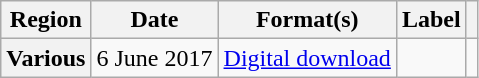<table class="wikitable plainrowheaders">
<tr>
<th scope="col">Region</th>
<th scope="col">Date</th>
<th scope="col">Format(s)</th>
<th scope="col">Label</th>
<th scope="col"></th>
</tr>
<tr>
<th scope="row">Various</th>
<td>6 June 2017</td>
<td><a href='#'>Digital download</a></td>
<td></td>
<td></td>
</tr>
</table>
